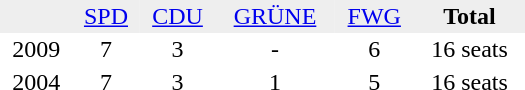<table border="0" cellpadding="2" cellspacing="0" width="350">
<tr bgcolor="#eeeeee" align="center">
<td></td>
<td><a href='#'>SPD</a></td>
<td><a href='#'>CDU</a></td>
<td><a href='#'>GRÜNE</a></td>
<td><a href='#'>FWG</a></td>
<td><strong>Total</strong></td>
</tr>
<tr align="center">
<td>2009</td>
<td>7</td>
<td>3</td>
<td>-</td>
<td>6</td>
<td>16 seats</td>
</tr>
<tr align="center">
<td>2004</td>
<td>7</td>
<td>3</td>
<td>1</td>
<td>5</td>
<td>16 seats</td>
</tr>
</table>
